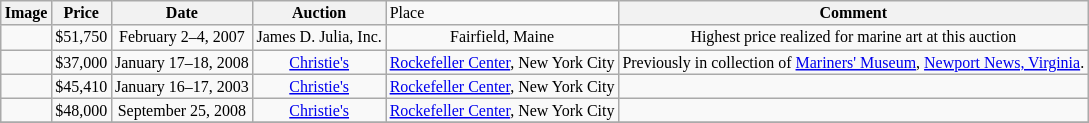<table class="wikitable collapsible sortable">
<tr valign=bottom style="font-size:8pt">
<th>Image</th>
<th>Price</th>
<th>Date</th>
<th>Auction</th>
<td>Place</td>
<th>Comment<br></th>
</tr>
<tr align=center valign=top style="font-size:8pt">
<td align="left"></td>
<td>$51,750</td>
<td>February 2–4, 2007</td>
<td>James D. Julia, Inc.</td>
<td>Fairfield, Maine</td>
<td>Highest price realized for marine art at this auction<br></td>
</tr>
<tr align=center valign=top style="font-size:8pt">
<td align="left"></td>
<td>$37,000</td>
<td>January 17–18, 2008</td>
<td><a href='#'>Christie's</a></td>
<td><a href='#'>Rockefeller Center</a>, New York City</td>
<td>Previously in collection of <a href='#'>Mariners' Museum</a>, <a href='#'>Newport News, Virginia</a>.<br></td>
</tr>
<tr align=center valign=top style="font-size:8pt">
<td align="left"></td>
<td>$45,410</td>
<td>January 16–17, 2003</td>
<td><a href='#'>Christie's</a></td>
<td><a href='#'>Rockefeller Center</a>, New York City</td>
<td><br></td>
</tr>
<tr align=center valign=top style="font-size:8pt">
<td align="left"></td>
<td>$48,000</td>
<td>September 25, 2008</td>
<td><a href='#'>Christie's</a></td>
<td><a href='#'>Rockefeller Center</a>, New York City</td>
<td></td>
</tr>
<tr>
</tr>
</table>
